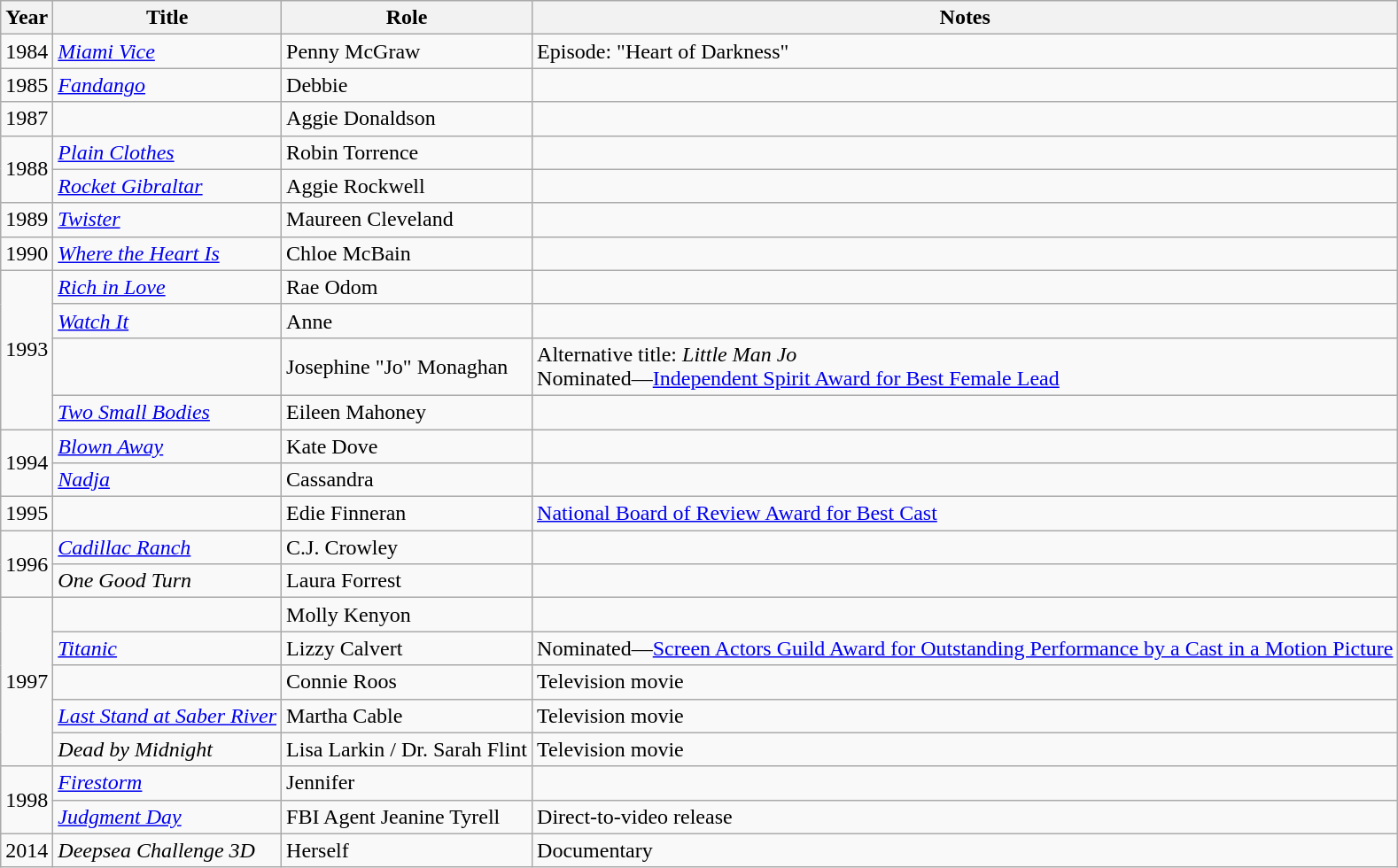<table class="wikitable sortable">
<tr>
<th>Year</th>
<th>Title</th>
<th>Role</th>
<th class="unsortable">Notes</th>
</tr>
<tr>
<td>1984</td>
<td><em><a href='#'>Miami Vice</a></em></td>
<td>Penny McGraw</td>
<td>Episode: "Heart of Darkness"</td>
</tr>
<tr>
<td>1985</td>
<td><em><a href='#'>Fandango</a></em></td>
<td>Debbie</td>
<td></td>
</tr>
<tr>
<td>1987</td>
<td><em></em></td>
<td>Aggie Donaldson</td>
<td></td>
</tr>
<tr>
<td rowspan="2">1988</td>
<td><em><a href='#'>Plain Clothes</a></em></td>
<td>Robin Torrence</td>
<td></td>
</tr>
<tr>
<td><em><a href='#'>Rocket Gibraltar</a></em></td>
<td>Aggie Rockwell</td>
<td></td>
</tr>
<tr>
<td>1989</td>
<td><em><a href='#'>Twister</a></em></td>
<td>Maureen Cleveland</td>
<td></td>
</tr>
<tr>
<td>1990</td>
<td><em><a href='#'>Where the Heart Is</a></em></td>
<td>Chloe McBain</td>
<td></td>
</tr>
<tr>
<td rowspan="4">1993</td>
<td><em><a href='#'>Rich in Love</a></em></td>
<td>Rae Odom</td>
<td></td>
</tr>
<tr>
<td><em><a href='#'>Watch It</a></em></td>
<td>Anne</td>
<td></td>
</tr>
<tr>
<td><em></em></td>
<td>Josephine "Jo" Monaghan</td>
<td>Alternative title: <em>Little Man Jo</em><br>Nominated—<a href='#'>Independent Spirit Award for Best Female Lead</a></td>
</tr>
<tr>
<td><em><a href='#'>Two Small Bodies</a></em></td>
<td>Eileen Mahoney</td>
<td></td>
</tr>
<tr>
<td rowspan="2">1994</td>
<td><em><a href='#'>Blown Away</a></em></td>
<td>Kate Dove</td>
<td></td>
</tr>
<tr>
<td><em><a href='#'>Nadja</a></em></td>
<td>Cassandra</td>
<td></td>
</tr>
<tr>
<td>1995</td>
<td><em></em></td>
<td>Edie Finneran</td>
<td><a href='#'>National Board of Review Award for Best Cast</a></td>
</tr>
<tr>
<td rowspan="2">1996</td>
<td><em><a href='#'>Cadillac Ranch</a></em></td>
<td>C.J. Crowley</td>
<td></td>
</tr>
<tr>
<td><em>One Good Turn</em></td>
<td>Laura Forrest</td>
<td></td>
</tr>
<tr>
<td rowspan="5">1997</td>
<td><em></em></td>
<td>Molly Kenyon</td>
<td></td>
</tr>
<tr>
<td><em><a href='#'>Titanic</a></em></td>
<td>Lizzy Calvert</td>
<td>Nominated—<a href='#'>Screen Actors Guild Award for Outstanding Performance by a Cast in a Motion Picture</a></td>
</tr>
<tr>
<td><em></em></td>
<td>Connie Roos</td>
<td>Television movie</td>
</tr>
<tr>
<td><em><a href='#'>Last Stand at Saber River</a></em></td>
<td>Martha Cable</td>
<td>Television movie</td>
</tr>
<tr>
<td><em>Dead by Midnight</em></td>
<td>Lisa Larkin / Dr. Sarah Flint</td>
<td>Television movie</td>
</tr>
<tr>
<td rowspan="2">1998</td>
<td><em><a href='#'>Firestorm</a></em></td>
<td>Jennifer</td>
<td></td>
</tr>
<tr>
<td><em><a href='#'>Judgment Day</a></em></td>
<td>FBI Agent Jeanine Tyrell</td>
<td>Direct-to-video release</td>
</tr>
<tr>
<td>2014</td>
<td><em>Deepsea Challenge 3D</em></td>
<td>Herself</td>
<td>Documentary</td>
</tr>
</table>
